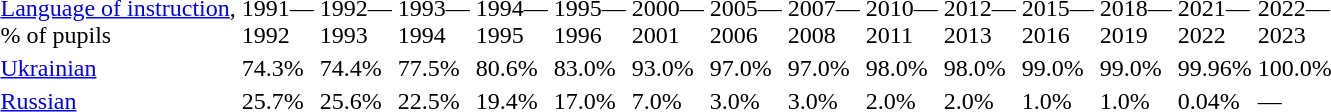<table class="standard">
<tr>
<td><a href='#'>Language of instruction</a>, <br>% of pupils</td>
<td>1991—<br>1992</td>
<td>1992—<br>1993</td>
<td>1993—<br>1994</td>
<td>1994—<br>1995</td>
<td>1995—<br>1996</td>
<td>2000—<br>2001</td>
<td>2005—<br>2006</td>
<td>2007—<br>2008</td>
<td>2010—<br>2011</td>
<td>2012—<br>2013</td>
<td>2015—<br>2016</td>
<td>2018—<br>2019</td>
<td>2021—<br>2022</td>
<td>2022—<br>2023</td>
</tr>
<tr>
<td><a href='#'>Ukrainian</a></td>
<td>74.3%</td>
<td>74.4%</td>
<td>77.5%</td>
<td>80.6%</td>
<td>83.0%</td>
<td>93.0%</td>
<td>97.0%</td>
<td>97.0%</td>
<td>98.0%</td>
<td>98.0%</td>
<td>99.0%</td>
<td>99.0%</td>
<td>99.96%</td>
<td>100.0%</td>
</tr>
<tr>
<td><a href='#'>Russian</a></td>
<td>25.7%</td>
<td>25.6%</td>
<td>22.5%</td>
<td>19.4%</td>
<td>17.0%</td>
<td>7.0%</td>
<td>3.0%</td>
<td>3.0%</td>
<td>2.0%</td>
<td>2.0%</td>
<td>1.0%</td>
<td>1.0%</td>
<td>0.04%</td>
<td>—</td>
</tr>
<tr>
</tr>
</table>
